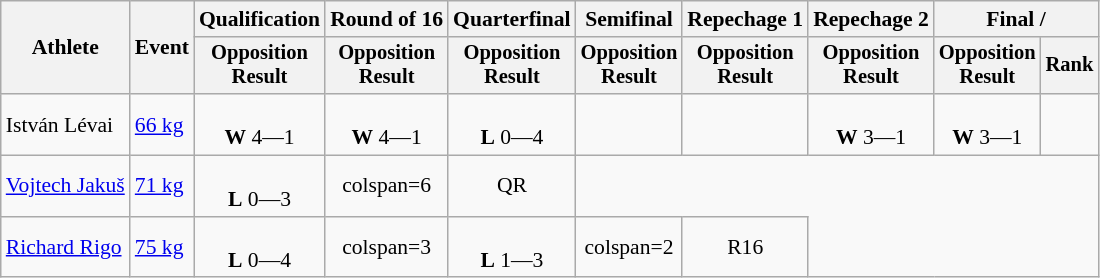<table class="wikitable" style="font-size:90%">
<tr>
<th rowspan="2">Athlete</th>
<th rowspan="2">Event</th>
<th>Qualification</th>
<th>Round of 16</th>
<th>Quarterfinal</th>
<th>Semifinal</th>
<th>Repechage 1</th>
<th>Repechage 2</th>
<th colspan=2>Final / </th>
</tr>
<tr style="font-size: 95%">
<th>Opposition<br>Result</th>
<th>Opposition<br>Result</th>
<th>Opposition<br>Result</th>
<th>Opposition<br>Result</th>
<th>Opposition<br>Result</th>
<th>Opposition<br>Result</th>
<th>Opposition<br>Result</th>
<th>Rank</th>
</tr>
<tr align=center>
<td align=left>István Lévai</td>
<td align=left><a href='#'>66 kg</a></td>
<td> <br><strong>W</strong>  4—1</td>
<td> <br> <strong>W</strong> 4—1</td>
<td> <br> <strong>L</strong> 0—4</td>
<td></td>
<td></td>
<td> <br> <strong>W</strong> 3—1</td>
<td> <br> <strong>W</strong> 3—1</td>
<td></td>
</tr>
<tr align=center>
<td align=left><a href='#'>Vojtech Jakuš</a></td>
<td align=left><a href='#'>71 kg</a></td>
<td> <br> <strong>L</strong> 0—3</td>
<td>colspan=6 </td>
<td>QR</td>
</tr>
<tr align=center>
<td align=left><a href='#'>Richard Rigo</a></td>
<td align=left><a href='#'>75 kg</a></td>
<td>  <br> <strong>L</strong> 0—4</td>
<td>colspan=3 </td>
<td> <br> <strong>L</strong> 1—3</td>
<td>colspan=2 </td>
<td>R16</td>
</tr>
</table>
